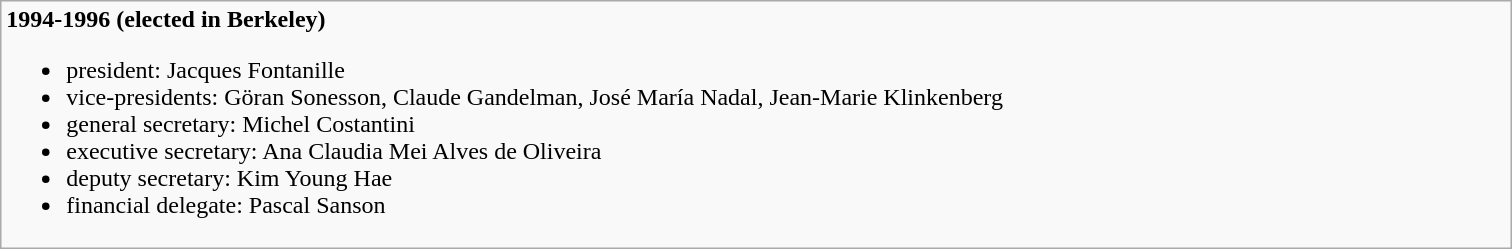<table class="wikitable">
<tr>
<td width="1000"><strong>1994-1996 (elected in Berkeley)</strong><br><ul><li>president:  Jacques Fontanille</li><li>vice-presidents: Göran Sonesson, Claude Gandelman, José María Nadal, Jean-Marie Klinkenberg</li><li>general secretary: Michel Costantini</li><li>executive secretary: Ana Claudia Mei Alves de Oliveira</li><li>deputy secretary: Kim Young Hae</li><li>financial delegate: Pascal Sanson</li></ul></td>
</tr>
</table>
